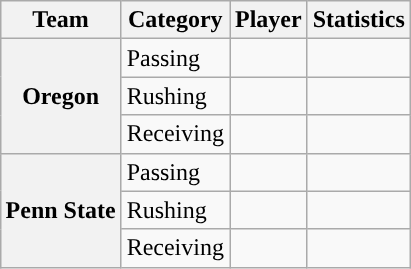<table class="wikitable" style="float:right">
<tr>
<th>Team</th>
<th>Category</th>
<th>Player</th>
<th>Statistics</th>
</tr>
<tr>
<th rowspan=3>Oregon</th>
<td>Passing</td>
<td></td>
<td></td>
</tr>
<tr>
<td>Rushing</td>
<td></td>
<td></td>
</tr>
<tr>
<td>Receiving</td>
<td></td>
<td></td>
</tr>
<tr>
<th rowspan=3>Penn State</th>
<td>Passing</td>
<td></td>
<td></td>
</tr>
<tr>
<td>Rushing</td>
<td></td>
<td></td>
</tr>
<tr>
<td>Receiving</td>
<td></td>
<td></td>
</tr>
</table>
